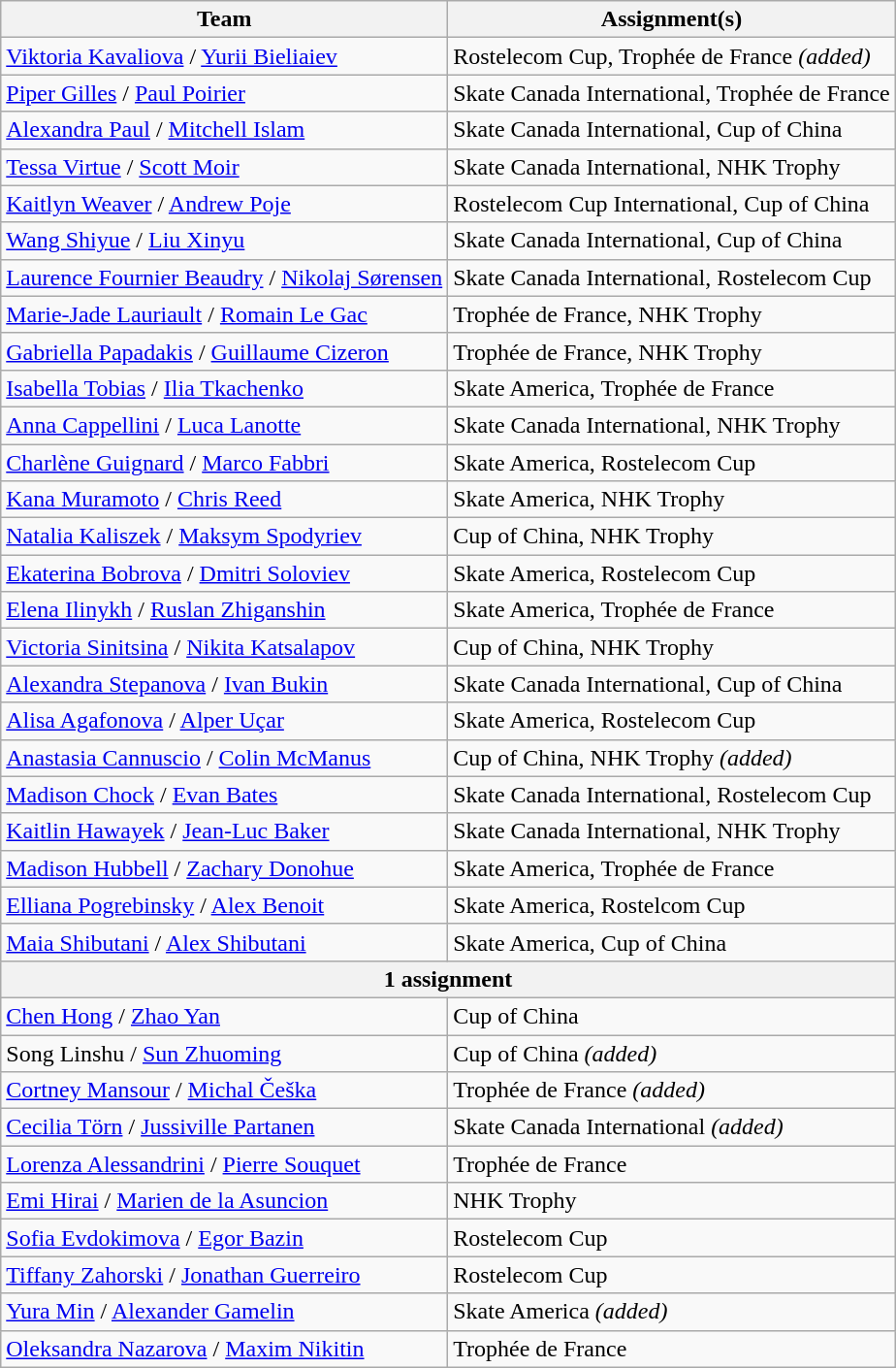<table class="wikitable">
<tr>
<th>Team</th>
<th>Assignment(s)</th>
</tr>
<tr>
<td> <a href='#'>Viktoria Kavaliova</a> / <a href='#'>Yurii Bieliaiev</a></td>
<td>Rostelecom Cup, Trophée de France <em>(added)</em></td>
</tr>
<tr>
<td> <a href='#'>Piper Gilles</a> / <a href='#'>Paul Poirier</a></td>
<td>Skate Canada International, Trophée de France</td>
</tr>
<tr>
<td> <a href='#'>Alexandra Paul</a> / <a href='#'>Mitchell Islam</a></td>
<td>Skate Canada International, Cup of China</td>
</tr>
<tr>
<td> <a href='#'>Tessa Virtue</a> / <a href='#'>Scott Moir</a></td>
<td>Skate Canada International, NHK Trophy</td>
</tr>
<tr>
<td> <a href='#'>Kaitlyn Weaver</a> / <a href='#'>Andrew Poje</a></td>
<td>Rostelecom Cup International, Cup of China</td>
</tr>
<tr>
<td> <a href='#'>Wang Shiyue</a> / <a href='#'>Liu Xinyu</a></td>
<td>Skate Canada International, Cup of China</td>
</tr>
<tr>
<td> <a href='#'>Laurence Fournier Beaudry</a> / <a href='#'>Nikolaj Sørensen</a></td>
<td>Skate Canada International, Rostelecom Cup</td>
</tr>
<tr>
<td> <a href='#'>Marie-Jade Lauriault</a> / <a href='#'>Romain Le Gac</a></td>
<td>Trophée de France, NHK Trophy</td>
</tr>
<tr>
<td> <a href='#'>Gabriella Papadakis</a> / <a href='#'>Guillaume Cizeron</a></td>
<td>Trophée de France, NHK Trophy</td>
</tr>
<tr>
<td> <a href='#'>Isabella Tobias</a> / <a href='#'>Ilia Tkachenko</a></td>
<td>Skate America, Trophée de France</td>
</tr>
<tr>
<td> <a href='#'>Anna Cappellini</a> / <a href='#'>Luca Lanotte</a></td>
<td>Skate Canada International, NHK Trophy</td>
</tr>
<tr>
<td> <a href='#'>Charlène Guignard</a> / <a href='#'>Marco Fabbri</a></td>
<td>Skate America, Rostelecom Cup</td>
</tr>
<tr>
<td> <a href='#'>Kana Muramoto</a> / <a href='#'>Chris Reed</a></td>
<td>Skate America, NHK Trophy</td>
</tr>
<tr>
<td> <a href='#'>Natalia Kaliszek</a> / <a href='#'>Maksym Spodyriev</a></td>
<td>Cup of China, NHK Trophy</td>
</tr>
<tr>
<td> <a href='#'>Ekaterina Bobrova</a> / <a href='#'>Dmitri Soloviev</a></td>
<td>Skate America, Rostelecom Cup</td>
</tr>
<tr>
<td> <a href='#'>Elena Ilinykh</a> / <a href='#'>Ruslan Zhiganshin</a></td>
<td>Skate America, Trophée de France</td>
</tr>
<tr>
<td> <a href='#'>Victoria Sinitsina</a> / <a href='#'>Nikita Katsalapov</a></td>
<td>Cup of China, NHK Trophy</td>
</tr>
<tr>
<td> <a href='#'>Alexandra Stepanova</a> / <a href='#'>Ivan Bukin</a></td>
<td>Skate Canada International, Cup of China</td>
</tr>
<tr>
<td> <a href='#'>Alisa Agafonova</a> / <a href='#'>Alper Uçar</a></td>
<td>Skate America, Rostelecom Cup</td>
</tr>
<tr>
<td> <a href='#'>Anastasia Cannuscio</a> / <a href='#'>Colin McManus</a></td>
<td>Cup of China, NHK Trophy <em>(added)</em></td>
</tr>
<tr>
<td> <a href='#'>Madison Chock</a> / <a href='#'>Evan Bates</a></td>
<td>Skate Canada International, Rostelecom Cup</td>
</tr>
<tr>
<td> <a href='#'>Kaitlin Hawayek</a> / <a href='#'>Jean-Luc Baker</a></td>
<td>Skate Canada International, NHK Trophy</td>
</tr>
<tr>
<td> <a href='#'>Madison Hubbell</a> / <a href='#'>Zachary Donohue</a></td>
<td>Skate America, Trophée de France</td>
</tr>
<tr>
<td> <a href='#'>Elliana Pogrebinsky</a> / <a href='#'>Alex Benoit</a></td>
<td>Skate America, Rostelcom Cup</td>
</tr>
<tr>
<td> <a href='#'>Maia Shibutani</a> / <a href='#'>Alex Shibutani</a></td>
<td>Skate America, Cup of China</td>
</tr>
<tr>
<th colspan="2">1 assignment</th>
</tr>
<tr>
<td> <a href='#'>Chen Hong</a> / <a href='#'>Zhao Yan</a></td>
<td>Cup of China</td>
</tr>
<tr>
<td> Song Linshu / <a href='#'>Sun Zhuoming</a></td>
<td>Cup of China <em>(added)</em></td>
</tr>
<tr>
<td> <a href='#'>Cortney Mansour</a> / <a href='#'>Michal Češka</a></td>
<td>Trophée de France <em>(added)</em></td>
</tr>
<tr>
<td> <a href='#'>Cecilia Törn</a> / <a href='#'>Jussiville Partanen</a></td>
<td>Skate Canada International <em>(added)</em></td>
</tr>
<tr>
<td> <a href='#'>Lorenza Alessandrini</a> / <a href='#'>Pierre Souquet</a></td>
<td>Trophée de France</td>
</tr>
<tr>
<td> <a href='#'>Emi Hirai</a> / <a href='#'>Marien de la Asuncion</a></td>
<td>NHK Trophy</td>
</tr>
<tr>
<td> <a href='#'>Sofia Evdokimova</a> / <a href='#'>Egor Bazin</a></td>
<td>Rostelecom Cup</td>
</tr>
<tr>
<td> <a href='#'>Tiffany Zahorski</a> / <a href='#'>Jonathan Guerreiro</a></td>
<td>Rostelecom Cup</td>
</tr>
<tr>
<td> <a href='#'>Yura Min</a> / <a href='#'>Alexander Gamelin</a></td>
<td>Skate America <em>(added)</em></td>
</tr>
<tr>
<td> <a href='#'>Oleksandra Nazarova</a> / <a href='#'>Maxim Nikitin</a></td>
<td>Trophée de France</td>
</tr>
</table>
